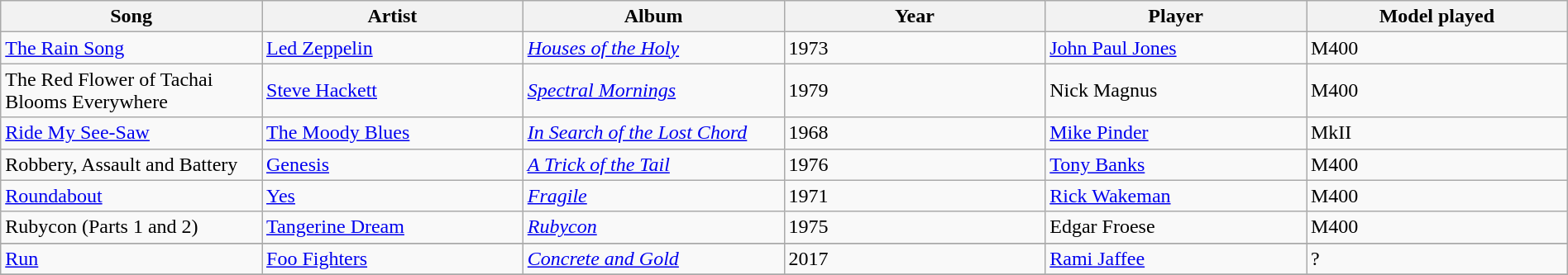<table class="wikitable" style="width:100%">
<tr>
<th style="width:100px;">Song</th>
<th style="width:100px;">Artist</th>
<th style="width:100px;">Album</th>
<th style="width:100px;">Year</th>
<th style="width:100px;">Player</th>
<th style="width:100px;">Model played</th>
</tr>
<tr>
<td><a href='#'>The Rain Song</a></td>
<td><a href='#'>Led Zeppelin</a></td>
<td><em><a href='#'>Houses of the Holy</a></em></td>
<td>1973</td>
<td><a href='#'>John Paul Jones</a></td>
<td>M400</td>
</tr>
<tr>
<td>The Red Flower of Tachai Blooms Everywhere</td>
<td><a href='#'>Steve Hackett</a></td>
<td><em><a href='#'>Spectral Mornings</a></em></td>
<td>1979</td>
<td>Nick Magnus</td>
<td>M400</td>
</tr>
<tr>
<td><a href='#'>Ride My See-Saw</a></td>
<td><a href='#'>The Moody Blues</a></td>
<td><em><a href='#'>In Search of the Lost Chord</a></em></td>
<td>1968</td>
<td><a href='#'>Mike Pinder</a></td>
<td>MkII</td>
</tr>
<tr>
<td>Robbery, Assault and Battery</td>
<td><a href='#'>Genesis</a></td>
<td><em><a href='#'>A Trick of the Tail</a></em></td>
<td>1976</td>
<td><a href='#'>Tony Banks</a></td>
<td>M400</td>
</tr>
<tr>
<td><a href='#'>Roundabout</a></td>
<td><a href='#'>Yes</a></td>
<td><em><a href='#'>Fragile</a></em></td>
<td>1971</td>
<td><a href='#'>Rick Wakeman</a></td>
<td>M400</td>
</tr>
<tr>
<td>Rubycon (Parts 1 and 2)</td>
<td><a href='#'>Tangerine Dream</a></td>
<td><em><a href='#'>Rubycon</a></em></td>
<td>1975</td>
<td>Edgar Froese</td>
<td>M400</td>
</tr>
<tr>
</tr>
<tr>
<td><a href='#'>Run</a></td>
<td><a href='#'>Foo Fighters</a></td>
<td><em><a href='#'>Concrete and Gold</a></em></td>
<td>2017</td>
<td><a href='#'>Rami Jaffee</a></td>
<td>?</td>
</tr>
<tr>
</tr>
</table>
